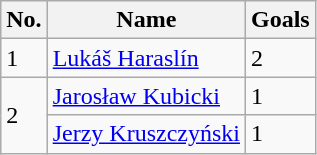<table class="wikitable" style="display: inline-table;">
<tr>
<th>No.</th>
<th>Name</th>
<th>Goals</th>
</tr>
<tr>
<td>1</td>
<td><a href='#'>Lukáš Haraslín</a></td>
<td>2</td>
</tr>
<tr>
<td rowspan=2>2</td>
<td><a href='#'>Jarosław Kubicki</a></td>
<td>1</td>
</tr>
<tr>
<td><a href='#'>Jerzy Kruszczyński</a></td>
<td>1</td>
</tr>
</table>
